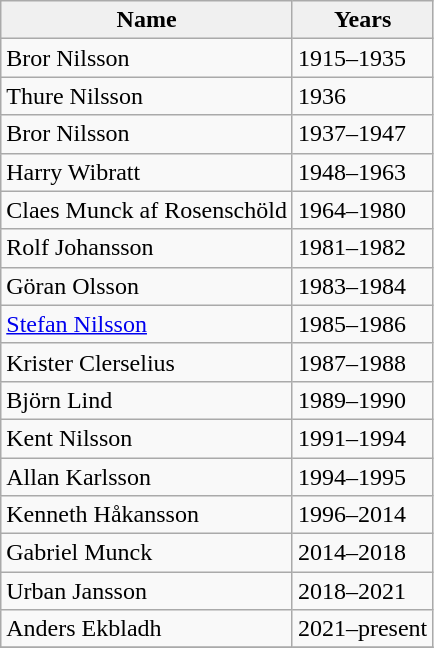<table class="wikitable sortable">
<tr style="text-align:center; background:#f0f0f0;">
<td><strong>Name</strong></td>
<td><strong>Years</strong></td>
</tr>
<tr>
<td>Bror Nilsson</td>
<td>1915–1935</td>
</tr>
<tr>
<td>Thure Nilsson</td>
<td>1936</td>
</tr>
<tr>
<td>Bror Nilsson</td>
<td>1937–1947</td>
</tr>
<tr>
<td>Harry Wibratt</td>
<td>1948–1963</td>
</tr>
<tr>
<td>Claes Munck af Rosenschöld</td>
<td>1964–1980</td>
</tr>
<tr>
<td>Rolf Johansson</td>
<td>1981–1982</td>
</tr>
<tr>
<td>Göran Olsson</td>
<td>1983–1984</td>
</tr>
<tr>
<td><a href='#'>Stefan Nilsson</a></td>
<td>1985–1986</td>
</tr>
<tr>
<td>Krister Clerselius</td>
<td>1987–1988</td>
</tr>
<tr>
<td>Björn Lind</td>
<td>1989–1990</td>
</tr>
<tr>
<td>Kent Nilsson</td>
<td>1991–1994</td>
</tr>
<tr>
<td>Allan Karlsson</td>
<td>1994–1995</td>
</tr>
<tr>
<td>Kenneth Håkansson</td>
<td>1996–2014</td>
</tr>
<tr>
<td>Gabriel Munck</td>
<td>2014–2018</td>
</tr>
<tr>
<td>Urban Jansson</td>
<td>2018–2021</td>
</tr>
<tr>
<td>Anders Ekbladh</td>
<td>2021–present</td>
</tr>
<tr>
</tr>
</table>
